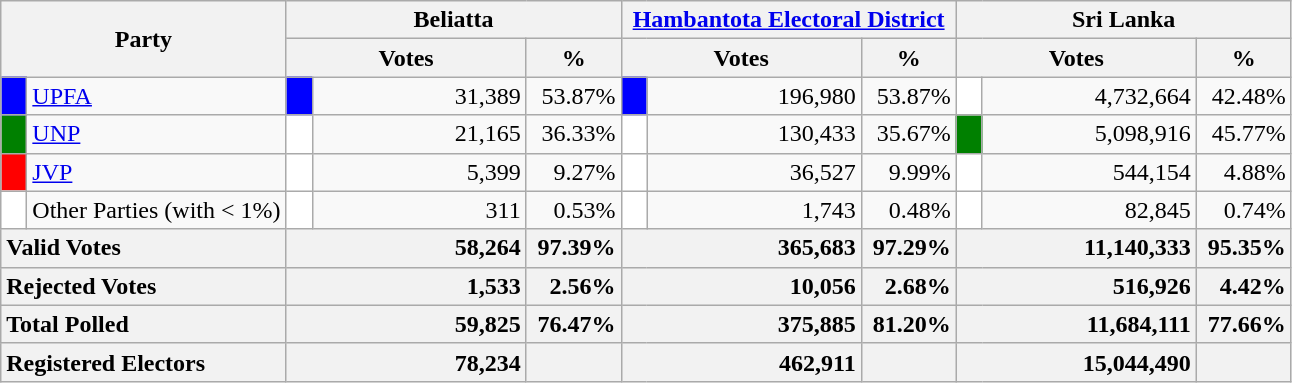<table class="wikitable">
<tr>
<th colspan="2" width="144px"rowspan="2">Party</th>
<th colspan="3" width="216px">Beliatta</th>
<th colspan="3" width="216px"><a href='#'>Hambantota Electoral District</a></th>
<th colspan="3" width="216px">Sri Lanka</th>
</tr>
<tr>
<th colspan="2" width="144px">Votes</th>
<th>%</th>
<th colspan="2" width="144px">Votes</th>
<th>%</th>
<th colspan="2" width="144px">Votes</th>
<th>%</th>
</tr>
<tr>
<td style="background-color:blue;" width="10px"></td>
<td style="text-align:left;"><a href='#'>UPFA</a></td>
<td style="background-color:blue;" width="10px"></td>
<td style="text-align:right;">31,389</td>
<td style="text-align:right;">53.87%</td>
<td style="background-color:blue;" width="10px"></td>
<td style="text-align:right;">196,980</td>
<td style="text-align:right;">53.87%</td>
<td style="background-color:white;" width="10px"></td>
<td style="text-align:right;">4,732,664</td>
<td style="text-align:right;">42.48%</td>
</tr>
<tr>
<td style="background-color:green;" width="10px"></td>
<td style="text-align:left;"><a href='#'>UNP</a></td>
<td style="background-color:white;" width="10px"></td>
<td style="text-align:right;">21,165</td>
<td style="text-align:right;">36.33%</td>
<td style="background-color:white;" width="10px"></td>
<td style="text-align:right;">130,433</td>
<td style="text-align:right;">35.67%</td>
<td style="background-color:green;" width="10px"></td>
<td style="text-align:right;">5,098,916</td>
<td style="text-align:right;">45.77%</td>
</tr>
<tr>
<td style="background-color:red;" width="10px"></td>
<td style="text-align:left;"><a href='#'>JVP</a></td>
<td style="background-color:white;" width="10px"></td>
<td style="text-align:right;">5,399</td>
<td style="text-align:right;">9.27%</td>
<td style="background-color:white;" width="10px"></td>
<td style="text-align:right;">36,527</td>
<td style="text-align:right;">9.99%</td>
<td style="background-color:white;" width="10px"></td>
<td style="text-align:right;">544,154</td>
<td style="text-align:right;">4.88%</td>
</tr>
<tr>
<td style="background-color:white;" width="10px"></td>
<td style="text-align:left;">Other Parties (with < 1%)</td>
<td style="background-color:white;" width="10px"></td>
<td style="text-align:right;">311</td>
<td style="text-align:right;">0.53%</td>
<td style="background-color:white;" width="10px"></td>
<td style="text-align:right;">1,743</td>
<td style="text-align:right;">0.48%</td>
<td style="background-color:white;" width="10px"></td>
<td style="text-align:right;">82,845</td>
<td style="text-align:right;">0.74%</td>
</tr>
<tr>
<th colspan="2" width="144px"style="text-align:left;">Valid Votes</th>
<th style="text-align:right;"colspan="2" width="144px">58,264</th>
<th style="text-align:right;">97.39%</th>
<th style="text-align:right;"colspan="2" width="144px">365,683</th>
<th style="text-align:right;">97.29%</th>
<th style="text-align:right;"colspan="2" width="144px">11,140,333</th>
<th style="text-align:right;">95.35%</th>
</tr>
<tr>
<th colspan="2" width="144px"style="text-align:left;">Rejected Votes</th>
<th style="text-align:right;"colspan="2" width="144px">1,533</th>
<th style="text-align:right;">2.56%</th>
<th style="text-align:right;"colspan="2" width="144px">10,056</th>
<th style="text-align:right;">2.68%</th>
<th style="text-align:right;"colspan="2" width="144px">516,926</th>
<th style="text-align:right;">4.42%</th>
</tr>
<tr>
<th colspan="2" width="144px"style="text-align:left;">Total Polled</th>
<th style="text-align:right;"colspan="2" width="144px">59,825</th>
<th style="text-align:right;">76.47%</th>
<th style="text-align:right;"colspan="2" width="144px">375,885</th>
<th style="text-align:right;">81.20%</th>
<th style="text-align:right;"colspan="2" width="144px">11,684,111</th>
<th style="text-align:right;">77.66%</th>
</tr>
<tr>
<th colspan="2" width="144px"style="text-align:left;">Registered Electors</th>
<th style="text-align:right;"colspan="2" width="144px">78,234</th>
<th></th>
<th style="text-align:right;"colspan="2" width="144px">462,911</th>
<th></th>
<th style="text-align:right;"colspan="2" width="144px">15,044,490</th>
<th></th>
</tr>
</table>
